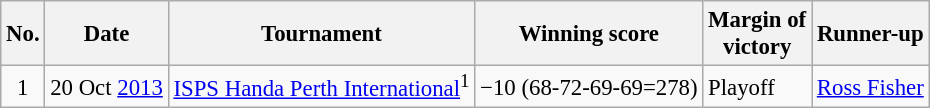<table class="wikitable" style="font-size:95%;">
<tr>
<th>No.</th>
<th>Date</th>
<th>Tournament</th>
<th>Winning score</th>
<th>Margin of<br>victory</th>
<th>Runner-up</th>
</tr>
<tr>
<td align=center>1</td>
<td align=right>20 Oct <a href='#'>2013</a></td>
<td><a href='#'>ISPS Handa Perth International</a><sup>1</sup></td>
<td>−10 (68-72-69-69=278)</td>
<td>Playoff</td>
<td> <a href='#'>Ross Fisher</a></td>
</tr>
</table>
